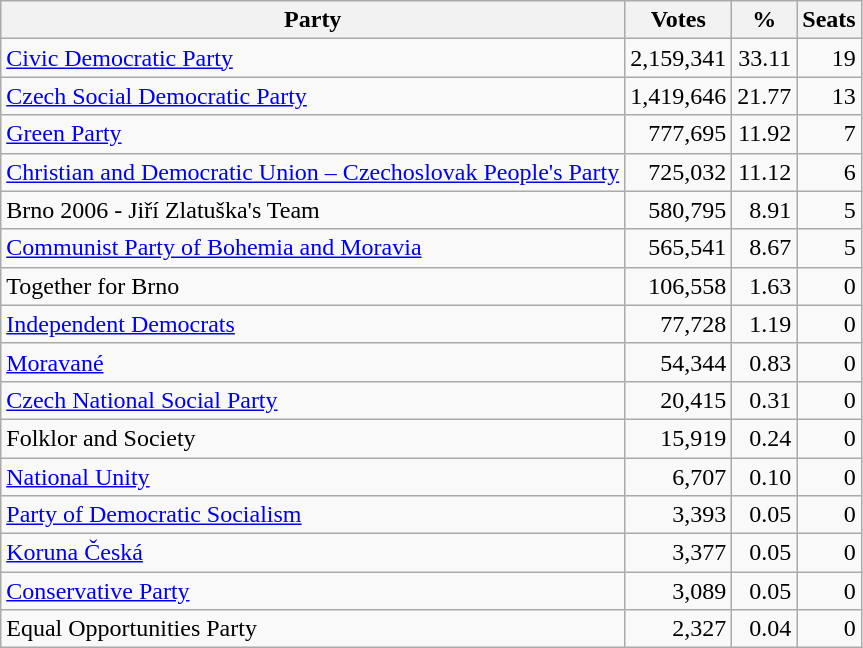<table class=wikitable style=text-align:right>
<tr>
<th>Party</th>
<th>Votes</th>
<th>%</th>
<th>Seats</th>
</tr>
<tr>
<td align=left><a href='#'>Civic Democratic Party</a></td>
<td>2,159,341</td>
<td>33.11</td>
<td>19</td>
</tr>
<tr>
<td align=left><a href='#'>Czech Social Democratic Party</a></td>
<td>1,419,646</td>
<td>21.77</td>
<td>13</td>
</tr>
<tr>
<td align=left><a href='#'>Green Party</a></td>
<td>777,695</td>
<td>11.92</td>
<td>7</td>
</tr>
<tr>
<td align=left><a href='#'>Christian and Democratic Union – Czechoslovak People's Party</a></td>
<td>725,032</td>
<td>11.12</td>
<td>6</td>
</tr>
<tr>
<td align=left>Brno 2006 - Jiří Zlatuška's Team</td>
<td>580,795</td>
<td>8.91</td>
<td>5</td>
</tr>
<tr>
<td align=left><a href='#'>Communist Party of Bohemia and Moravia</a></td>
<td>565,541</td>
<td>8.67</td>
<td>5</td>
</tr>
<tr>
<td align=left>Together for Brno</td>
<td>106,558</td>
<td>1.63</td>
<td>0</td>
</tr>
<tr>
<td align=left><a href='#'>Independent Democrats</a></td>
<td>77,728</td>
<td>1.19</td>
<td>0</td>
</tr>
<tr>
<td align=left><a href='#'>Moravané</a></td>
<td>54,344</td>
<td>0.83</td>
<td>0</td>
</tr>
<tr>
<td align=left><a href='#'>Czech National Social Party</a></td>
<td>20,415</td>
<td>0.31</td>
<td>0</td>
</tr>
<tr>
<td align=left>Folklor and Society</td>
<td>15,919</td>
<td>0.24</td>
<td>0</td>
</tr>
<tr>
<td align=left><a href='#'>National Unity</a></td>
<td>6,707</td>
<td>0.10</td>
<td>0</td>
</tr>
<tr>
<td align=left><a href='#'>Party of Democratic Socialism</a></td>
<td>3,393</td>
<td>0.05</td>
<td>0</td>
</tr>
<tr>
<td align=left><a href='#'>Koruna Česká</a></td>
<td>3,377</td>
<td>0.05</td>
<td>0</td>
</tr>
<tr>
<td align=left><a href='#'>Conservative Party</a></td>
<td>3,089</td>
<td>0.05</td>
<td>0</td>
</tr>
<tr>
<td align=left>Equal Opportunities Party</td>
<td>2,327</td>
<td>0.04</td>
<td>0</td>
</tr>
</table>
